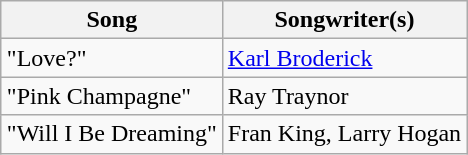<table class="sortable wikitable" style="margin: 1em auto 1em auto;">
<tr>
<th>Song</th>
<th>Songwriter(s)</th>
</tr>
<tr>
<td>"Love?"</td>
<td><a href='#'>Karl Broderick</a></td>
</tr>
<tr>
<td>"Pink Champagne"</td>
<td>Ray Traynor</td>
</tr>
<tr>
<td>"Will I Be Dreaming"</td>
<td>Fran King, Larry Hogan</td>
</tr>
</table>
